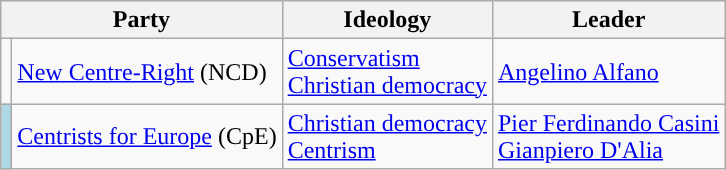<table class=wikitable style=text-align:left>
<tr>
<th colspan=2>Party</th>
<th>Ideology</th>
<th>Leader</th>
</tr>
<tr>
<td></td>
<td><a href='#'>New Centre-Right</a> (NCD)</td>
<td><a href='#'>Conservatism</a><br><a href='#'>Christian democracy</a></td>
<td><a href='#'>Angelino Alfano</a></td>
</tr>
<tr>
<td style="background:lightblue;"></td>
<td><a href='#'>Centrists for Europe</a> (CpE)</td>
<td><a href='#'>Christian democracy</a><br><a href='#'>Centrism</a></td>
<td><a href='#'>Pier Ferdinando Casini</a><br><a href='#'>Gianpiero D'Alia</a></td>
</tr>
</table>
